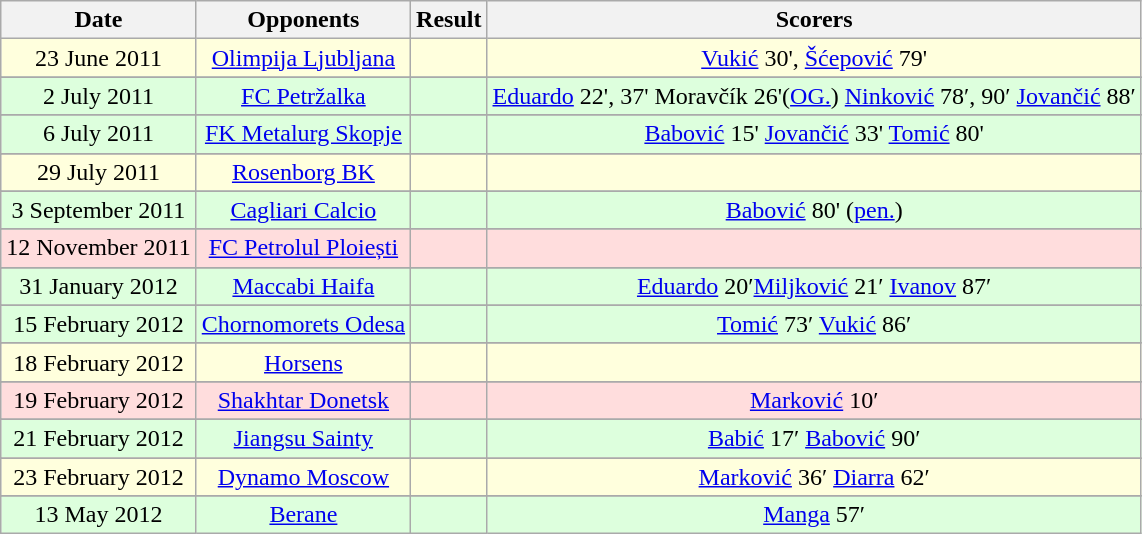<table class="wikitable" style="text-align:center">
<tr>
<th>Date</th>
<th>Opponents</th>
<th>Result</th>
<th>Scorers</th>
</tr>
<tr bgcolor="#ffffdd">
<td>23 June 2011</td>
<td> <a href='#'>Olimpija Ljubljana</a></td>
<td></td>
<td><a href='#'>Vukić</a> 30', <a href='#'>Šćepović</a> 79'</td>
</tr>
<tr>
</tr>
<tr bgcolor="#ddffdd">
<td>2 July 2011</td>
<td> <a href='#'>FC Petržalka</a></td>
<td></td>
<td><a href='#'>Eduardo</a> 22', 37' Moravčík 26'(<a href='#'>OG.</a>) <a href='#'>Ninković</a> 78′, 90′ <a href='#'>Jovančić</a> 88′</td>
</tr>
<tr>
</tr>
<tr>
</tr>
<tr bgcolor="#ddffdd">
<td>6 July 2011</td>
<td> <a href='#'>FK Metalurg Skopje</a></td>
<td></td>
<td><a href='#'>Babović</a> 15' <a href='#'>Jovančić</a> 33' <a href='#'>Tomić</a> 80'</td>
</tr>
<tr>
</tr>
<tr>
</tr>
<tr bgcolor="#ffffdd">
<td>29 July 2011</td>
<td> <a href='#'>Rosenborg BK</a></td>
<td></td>
<td></td>
</tr>
<tr>
</tr>
<tr bgcolor="#ddffdd">
<td>3 September 2011</td>
<td><a href='#'>Cagliari Calcio</a></td>
<td></td>
<td><a href='#'>Babović</a> 80' (<a href='#'>pen.</a>)</td>
</tr>
<tr>
</tr>
<tr>
</tr>
<tr bgcolor="#ffdddd">
<td>12 November 2011</td>
<td><a href='#'>FC Petrolul Ploiești</a></td>
<td></td>
<td></td>
</tr>
<tr>
</tr>
<tr bgcolor="#ddffdd">
<td>31 January 2012</td>
<td> <a href='#'>Maccabi Haifa</a></td>
<td></td>
<td><a href='#'>Eduardo</a> 20′<a href='#'>Miljković</a> 21′  <a href='#'>Ivanov</a> 87′</td>
</tr>
<tr>
</tr>
<tr bgcolor="#ddffdd">
<td>15 February 2012</td>
<td> <a href='#'>Chornomorets Odesa</a></td>
<td></td>
<td><a href='#'>Tomić</a> 73′  <a href='#'>Vukić</a> 86′</td>
</tr>
<tr>
</tr>
<tr bgcolor="#ffffdd">
<td>18 February 2012</td>
<td> <a href='#'>Horsens</a></td>
<td></td>
<td></td>
</tr>
<tr>
</tr>
<tr bgcolor="#ffdddd">
<td>19 February 2012</td>
<td> <a href='#'>Shakhtar Donetsk</a></td>
<td></td>
<td><a href='#'>Marković</a> 10′</td>
</tr>
<tr>
</tr>
<tr bgcolor="#ddffdd">
<td>21 February 2012</td>
<td> <a href='#'>Jiangsu Sainty</a></td>
<td></td>
<td><a href='#'>Babić</a> 17′ <a href='#'>Babović</a> 90′</td>
</tr>
<tr>
</tr>
<tr bgcolor="#ffffdd">
<td>23 February 2012</td>
<td> <a href='#'>Dynamo Moscow</a></td>
<td></td>
<td><a href='#'>Marković</a> 36′ <a href='#'>Diarra</a> 62′</td>
</tr>
<tr>
</tr>
<tr bgcolor="#ddffdd">
<td>13 May 2012</td>
<td> <a href='#'>Berane</a></td>
<td></td>
<td><a href='#'>Manga</a> 57′</td>
</tr>
</table>
